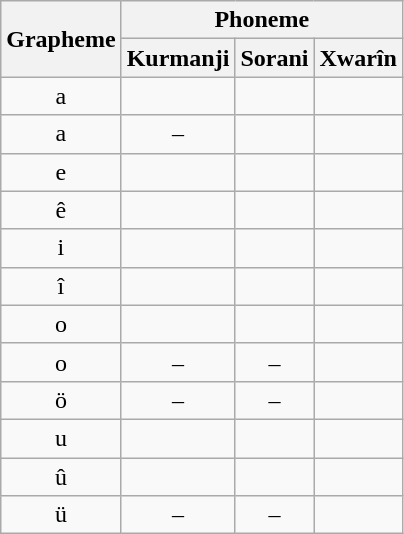<table class="wikitable sortable" style="text-align: center;">
<tr>
<th rowspan="2">Grapheme</th>
<th colspan="3">Phoneme</th>
</tr>
<tr>
<th>Kurmanji</th>
<th>Sorani</th>
<th>Xwarîn</th>
</tr>
<tr>
<td>a</td>
<td></td>
<td></td>
<td></td>
</tr>
<tr>
<td>a</td>
<td>–</td>
<td></td>
<td></td>
</tr>
<tr>
<td>e</td>
<td></td>
<td></td>
<td></td>
</tr>
<tr>
<td>ê</td>
<td></td>
<td></td>
<td></td>
</tr>
<tr>
<td>i</td>
<td></td>
<td></td>
<td></td>
</tr>
<tr>
<td>î</td>
<td></td>
<td></td>
<td></td>
</tr>
<tr>
<td>o</td>
<td></td>
<td></td>
<td></td>
</tr>
<tr>
<td>o</td>
<td>–</td>
<td>–</td>
<td></td>
</tr>
<tr>
<td>ö</td>
<td>–</td>
<td>–</td>
<td></td>
</tr>
<tr>
<td>u</td>
<td></td>
<td></td>
<td></td>
</tr>
<tr>
<td>û</td>
<td></td>
<td></td>
<td></td>
</tr>
<tr>
<td>ü</td>
<td>–</td>
<td>–</td>
<td></td>
</tr>
</table>
